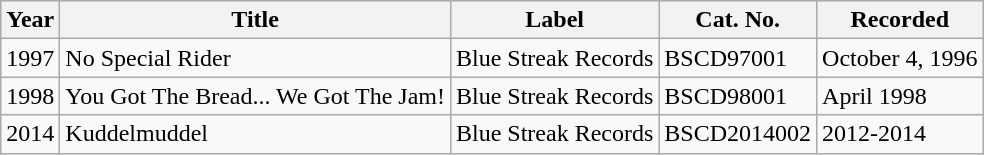<table class="wikitable">
<tr>
<th>Year</th>
<th>Title</th>
<th>Label</th>
<th>Cat. No.</th>
<th>Recorded</th>
</tr>
<tr>
<td>1997</td>
<td Schuld & Stamer (album)>No Special Rider</td>
<td>Blue Streak Records</td>
<td>BSCD97001</td>
<td>October 4, 1996</td>
</tr>
<tr>
<td>1998</td>
<td>You Got The Bread... We Got The Jam!</td>
<td>Blue Streak Records</td>
<td>BSCD98001</td>
<td>April 1998</td>
</tr>
<tr>
<td>2014</td>
<td Schuld & Stamer (album)>Kuddelmuddel</td>
<td>Blue Streak Records</td>
<td>BSCD2014002</td>
<td>2012-2014</td>
</tr>
</table>
